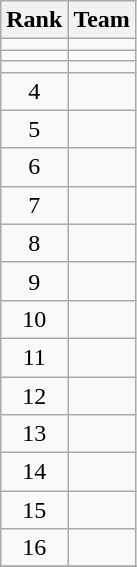<table class="wikitable">
<tr>
<th>Rank</th>
<th>Team</th>
</tr>
<tr>
<td align=center></td>
<td></td>
</tr>
<tr>
<td align=center></td>
<td></td>
</tr>
<tr>
<td align=center></td>
<td></td>
</tr>
<tr>
<td align=center>4</td>
<td></td>
</tr>
<tr>
<td align=center>5</td>
<td></td>
</tr>
<tr>
<td align=center>6</td>
<td></td>
</tr>
<tr>
<td align=center>7</td>
<td></td>
</tr>
<tr>
<td align=center>8</td>
<td></td>
</tr>
<tr>
<td align=center>9</td>
<td></td>
</tr>
<tr>
<td align=center>10</td>
<td></td>
</tr>
<tr>
<td align=center>11</td>
<td></td>
</tr>
<tr>
<td align=center>12</td>
<td></td>
</tr>
<tr>
<td align=center>13</td>
<td></td>
</tr>
<tr>
<td align=center>14</td>
<td></td>
</tr>
<tr>
<td align=center>15</td>
<td></td>
</tr>
<tr>
<td align=center>16</td>
<td></td>
</tr>
<tr>
</tr>
</table>
